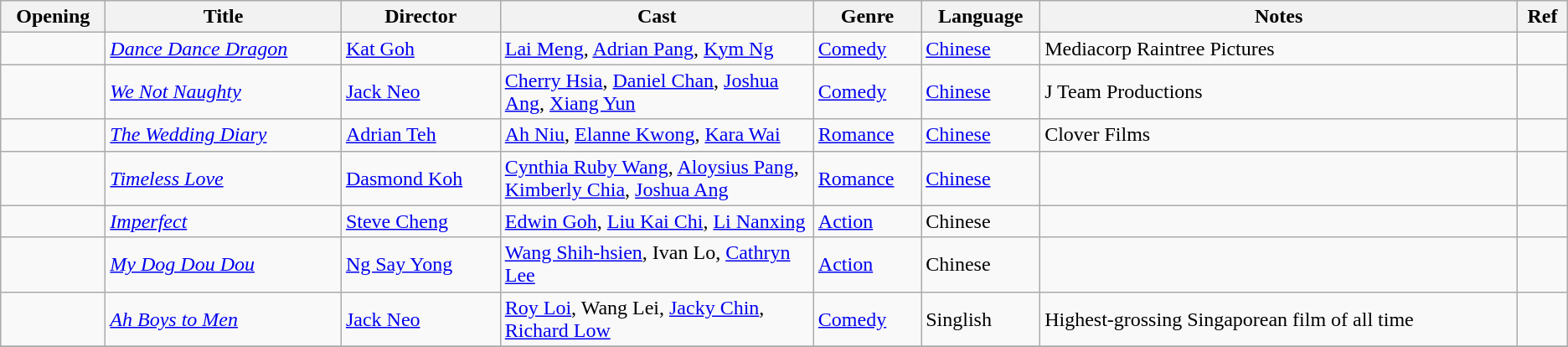<table class="wikitable sortable">
<tr>
<th>Opening</th>
<th>Title</th>
<th>Director</th>
<th style="width:20%;">Cast</th>
<th>Genre</th>
<th>Language</th>
<th>Notes</th>
<th>Ref</th>
</tr>
<tr>
<td></td>
<td><em><a href='#'>Dance Dance Dragon</a></em></td>
<td><a href='#'>Kat Goh</a></td>
<td><a href='#'>Lai Meng</a>, <a href='#'>Adrian Pang</a>, <a href='#'>Kym Ng</a></td>
<td><a href='#'>Comedy</a></td>
<td><a href='#'>Chinese</a></td>
<td>Mediacorp Raintree Pictures</td>
<td></td>
</tr>
<tr>
<td></td>
<td><em><a href='#'>We Not Naughty</a></em></td>
<td><a href='#'>Jack Neo</a></td>
<td><a href='#'>Cherry Hsia</a>, <a href='#'>Daniel Chan</a>, <a href='#'>Joshua Ang</a>, <a href='#'>Xiang Yun</a></td>
<td><a href='#'>Comedy</a></td>
<td><a href='#'>Chinese</a></td>
<td>J Team Productions</td>
<td></td>
</tr>
<tr>
<td></td>
<td><em><a href='#'>The Wedding Diary</a></em></td>
<td><a href='#'>Adrian Teh</a></td>
<td><a href='#'>Ah Niu</a>, <a href='#'>Elanne Kwong</a>, <a href='#'>Kara Wai</a></td>
<td><a href='#'>Romance</a></td>
<td><a href='#'>Chinese</a></td>
<td>Clover Films</td>
<td></td>
</tr>
<tr>
<td></td>
<td><em><a href='#'>Timeless Love</a></em></td>
<td><a href='#'>Dasmond Koh</a></td>
<td><a href='#'>Cynthia Ruby Wang</a>, <a href='#'>Aloysius Pang</a>, <a href='#'>Kimberly Chia</a>, <a href='#'>Joshua Ang</a></td>
<td><a href='#'>Romance</a></td>
<td><a href='#'>Chinese</a></td>
<td></td>
<td></td>
</tr>
<tr>
<td></td>
<td><em><a href='#'>Imperfect</a></em></td>
<td><a href='#'>Steve Cheng</a></td>
<td><a href='#'>Edwin Goh</a>, <a href='#'>Liu Kai Chi</a>, <a href='#'>Li Nanxing</a></td>
<td><a href='#'>Action</a></td>
<td>Chinese</td>
<td></td>
<td></td>
</tr>
<tr>
<td></td>
<td><em><a href='#'>My Dog Dou Dou</a></em></td>
<td><a href='#'>Ng Say Yong</a></td>
<td><a href='#'>Wang Shih-hsien</a>, Ivan Lo, <a href='#'>Cathryn Lee</a></td>
<td><a href='#'>Action</a></td>
<td>Chinese</td>
<td></td>
<td></td>
</tr>
<tr>
<td></td>
<td><em><a href='#'>Ah Boys to Men</a></em></td>
<td><a href='#'>Jack Neo</a></td>
<td><a href='#'>Roy Loi</a>, Wang Lei, <a href='#'>Jacky Chin</a>, <a href='#'>Richard Low</a></td>
<td><a href='#'>Comedy</a></td>
<td>Singlish</td>
<td>Highest-grossing Singaporean film of all time</td>
<td></td>
</tr>
<tr>
</tr>
</table>
